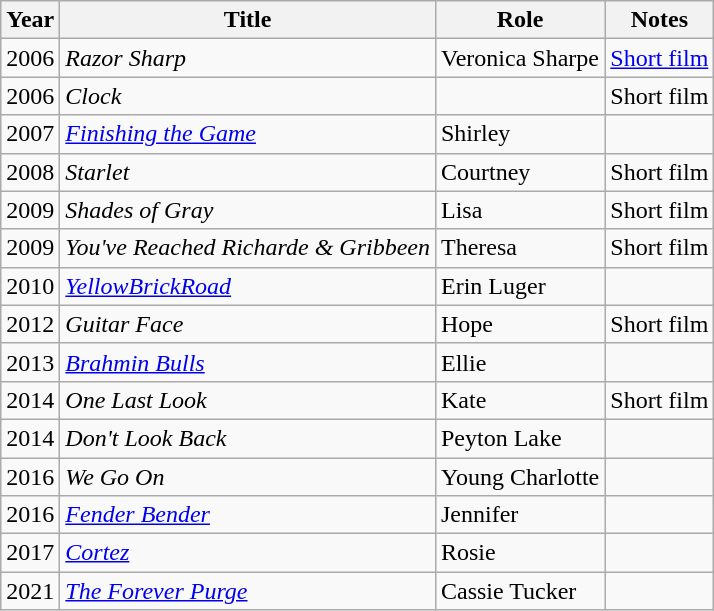<table class="wikitable sortable">
<tr>
<th>Year</th>
<th>Title</th>
<th>Role</th>
<th class="unsortable">Notes</th>
</tr>
<tr>
<td>2006</td>
<td><em>Razor Sharp</em></td>
<td>Veronica Sharpe</td>
<td><a href='#'>Short film</a></td>
</tr>
<tr>
<td>2006</td>
<td><em>Clock</em></td>
<td></td>
<td>Short film</td>
</tr>
<tr>
<td>2007</td>
<td><em><a href='#'>Finishing the Game</a></em></td>
<td>Shirley</td>
<td></td>
</tr>
<tr>
<td>2008</td>
<td><em>Starlet</em></td>
<td>Courtney</td>
<td>Short film</td>
</tr>
<tr>
<td>2009</td>
<td><em>Shades of Gray</em></td>
<td>Lisa</td>
<td>Short film</td>
</tr>
<tr>
<td>2009</td>
<td><em>You've Reached Richarde & Gribbeen</em></td>
<td>Theresa</td>
<td>Short film</td>
</tr>
<tr>
<td>2010</td>
<td><em><a href='#'>YellowBrickRoad</a></em></td>
<td>Erin Luger</td>
<td></td>
</tr>
<tr>
<td>2012</td>
<td><em>Guitar Face</em></td>
<td>Hope</td>
<td>Short film</td>
</tr>
<tr>
<td>2013</td>
<td><em><a href='#'>Brahmin Bulls</a></em></td>
<td>Ellie</td>
<td></td>
</tr>
<tr>
<td>2014</td>
<td><em>One Last Look</em></td>
<td>Kate</td>
<td>Short film</td>
</tr>
<tr>
<td>2014</td>
<td><em>Don't Look Back</em></td>
<td>Peyton Lake</td>
<td></td>
</tr>
<tr>
<td>2016</td>
<td><em>We Go On</em></td>
<td>Young Charlotte</td>
<td></td>
</tr>
<tr>
<td>2016</td>
<td><em><a href='#'>Fender Bender</a></em></td>
<td>Jennifer</td>
<td></td>
</tr>
<tr>
<td>2017</td>
<td><em><a href='#'>Cortez</a></em></td>
<td>Rosie</td>
<td></td>
</tr>
<tr>
<td>2021</td>
<td><em><a href='#'>The Forever Purge</a></em></td>
<td>Cassie Tucker</td>
<td></td>
</tr>
</table>
